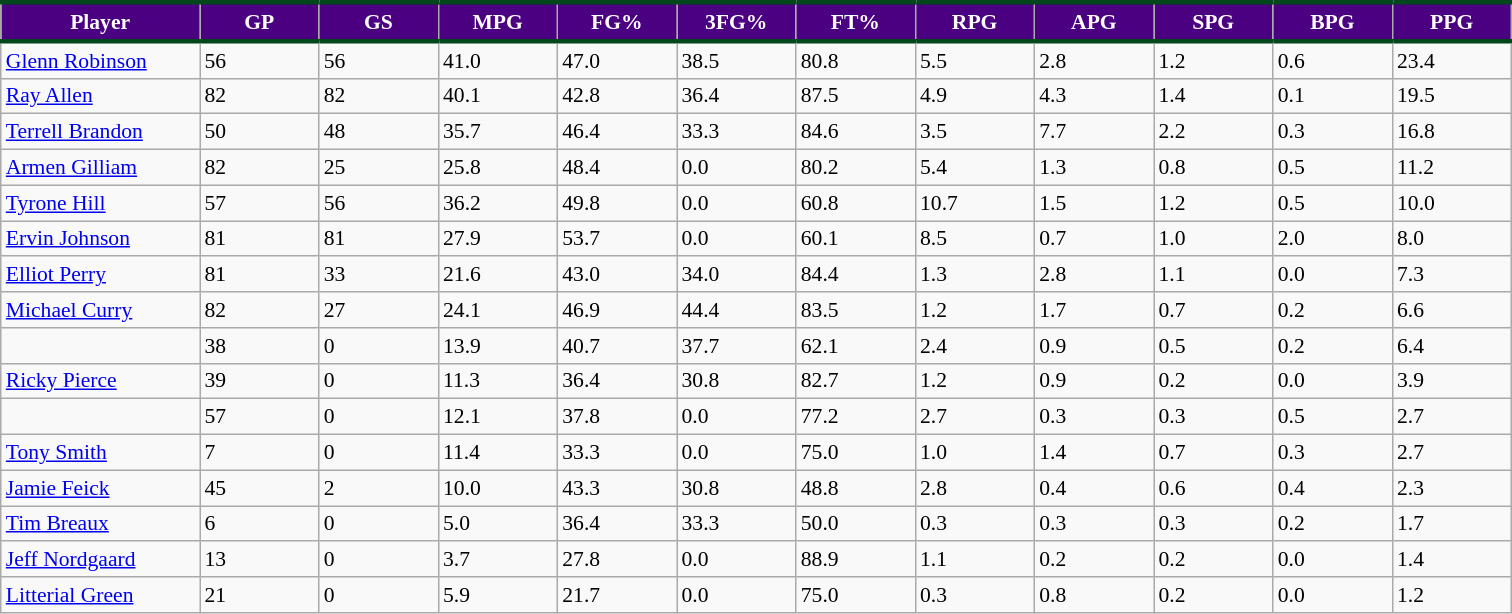<table class="wikitable sortable" style="font-size: 90%">
<tr>
<th style="background:#4B0082; color:#FFFFFF; border-top:#00471B 3px solid; border-bottom:#00471B 3px solid;" width="10%">Player</th>
<th style="background:#4B0082; color:#FFFFFF; border-top:#00471B 3px solid; border-bottom:#00471B 3px solid;" width="6%">GP</th>
<th style="background:#4B0082; color:#FFFFFF; border-top:#00471B 3px solid; border-bottom:#00471B 3px solid;" width="6%">GS</th>
<th style="background:#4B0082; color:#FFFFFF; border-top:#00471B 3px solid; border-bottom:#00471B 3px solid;" width="6%">MPG</th>
<th style="background:#4B0082; color:#FFFFFF; border-top:#00471B 3px solid; border-bottom:#00471B 3px solid;"width="6%">FG%</th>
<th style="background:#4B0082; color:#FFFFFF; border-top:#00471B 3px solid; border-bottom:#00471B 3px solid;" width="6%">3FG%</th>
<th style="background:#4B0082; color:#FFFFFF; border-top:#00471B 3px solid; border-bottom:#00471B 3px solid;" width="6%">FT%</th>
<th style="background:#4B0082; color:#FFFFFF; border-top:#00471B 3px solid; border-bottom:#00471B 3px solid;"width="6%">RPG</th>
<th style="background:#4B0082; color:#FFFFFF; border-top:#00471B 3px solid; border-bottom:#00471B 3px solid;"width="6%">APG</th>
<th style="background:#4B0082; color:#FFFFFF; border-top:#00471B 3px solid; border-bottom:#00471B 3px solid;"width="6%">SPG</th>
<th style="background:#4B0082; color:#FFFFFF; border-top:#00471B 3px solid; border-bottom:#00471B 3px solid;"width="6%">BPG</th>
<th style="background:#4B0082; color:#FFFFFF; border-top:#00471B 3px solid; border-bottom:#00471B 3px solid;"width="6%">PPG</th>
</tr>
<tr>
<td><a href='#'>Glenn Robinson</a></td>
<td>56</td>
<td>56</td>
<td>41.0</td>
<td>47.0</td>
<td>38.5</td>
<td>80.8</td>
<td>5.5</td>
<td>2.8</td>
<td>1.2</td>
<td>0.6</td>
<td>23.4</td>
</tr>
<tr>
<td><a href='#'>Ray Allen</a></td>
<td>82</td>
<td>82</td>
<td>40.1</td>
<td>42.8</td>
<td>36.4</td>
<td>87.5</td>
<td>4.9</td>
<td>4.3</td>
<td>1.4</td>
<td>0.1</td>
<td>19.5</td>
</tr>
<tr>
<td><a href='#'>Terrell Brandon</a></td>
<td>50</td>
<td>48</td>
<td>35.7</td>
<td>46.4</td>
<td>33.3</td>
<td>84.6</td>
<td>3.5</td>
<td>7.7</td>
<td>2.2</td>
<td>0.3</td>
<td>16.8</td>
</tr>
<tr>
<td><a href='#'>Armen Gilliam</a></td>
<td>82</td>
<td>25</td>
<td>25.8</td>
<td>48.4</td>
<td>0.0</td>
<td>80.2</td>
<td>5.4</td>
<td>1.3</td>
<td>0.8</td>
<td>0.5</td>
<td>11.2</td>
</tr>
<tr>
<td><a href='#'>Tyrone Hill</a></td>
<td>57</td>
<td>56</td>
<td>36.2</td>
<td>49.8</td>
<td>0.0</td>
<td>60.8</td>
<td>10.7</td>
<td>1.5</td>
<td>1.2</td>
<td>0.5</td>
<td>10.0</td>
</tr>
<tr>
<td><a href='#'>Ervin Johnson</a></td>
<td>81</td>
<td>81</td>
<td>27.9</td>
<td>53.7</td>
<td>0.0</td>
<td>60.1</td>
<td>8.5</td>
<td>0.7</td>
<td>1.0</td>
<td>2.0</td>
<td>8.0</td>
</tr>
<tr>
<td><a href='#'>Elliot Perry</a></td>
<td>81</td>
<td>33</td>
<td>21.6</td>
<td>43.0</td>
<td>34.0</td>
<td>84.4</td>
<td>1.3</td>
<td>2.8</td>
<td>1.1</td>
<td>0.0</td>
<td>7.3</td>
</tr>
<tr>
<td><a href='#'>Michael Curry</a></td>
<td>82</td>
<td>27</td>
<td>24.1</td>
<td>46.9</td>
<td>44.4</td>
<td>83.5</td>
<td>1.2</td>
<td>1.7</td>
<td>0.7</td>
<td>0.2</td>
<td>6.6</td>
</tr>
<tr>
<td></td>
<td>38</td>
<td>0</td>
<td>13.9</td>
<td>40.7</td>
<td>37.7</td>
<td>62.1</td>
<td>2.4</td>
<td>0.9</td>
<td>0.5</td>
<td>0.2</td>
<td>6.4</td>
</tr>
<tr>
<td><a href='#'>Ricky Pierce</a></td>
<td>39</td>
<td>0</td>
<td>11.3</td>
<td>36.4</td>
<td>30.8</td>
<td>82.7</td>
<td>1.2</td>
<td>0.9</td>
<td>0.2</td>
<td>0.0</td>
<td>3.9</td>
</tr>
<tr>
<td></td>
<td>57</td>
<td>0</td>
<td>12.1</td>
<td>37.8</td>
<td>0.0</td>
<td>77.2</td>
<td>2.7</td>
<td>0.3</td>
<td>0.3</td>
<td>0.5</td>
<td>2.7</td>
</tr>
<tr>
<td><a href='#'>Tony Smith</a></td>
<td>7</td>
<td>0</td>
<td>11.4</td>
<td>33.3</td>
<td>0.0</td>
<td>75.0</td>
<td>1.0</td>
<td>1.4</td>
<td>0.7</td>
<td>0.3</td>
<td>2.7</td>
</tr>
<tr>
<td><a href='#'>Jamie Feick</a></td>
<td>45</td>
<td>2</td>
<td>10.0</td>
<td>43.3</td>
<td>30.8</td>
<td>48.8</td>
<td>2.8</td>
<td>0.4</td>
<td>0.6</td>
<td>0.4</td>
<td>2.3</td>
</tr>
<tr>
<td><a href='#'>Tim Breaux</a></td>
<td>6</td>
<td>0</td>
<td>5.0</td>
<td>36.4</td>
<td>33.3</td>
<td>50.0</td>
<td>0.3</td>
<td>0.3</td>
<td>0.3</td>
<td>0.2</td>
<td>1.7</td>
</tr>
<tr>
<td><a href='#'>Jeff Nordgaard</a></td>
<td>13</td>
<td>0</td>
<td>3.7</td>
<td>27.8</td>
<td>0.0</td>
<td>88.9</td>
<td>1.1</td>
<td>0.2</td>
<td>0.2</td>
<td>0.0</td>
<td>1.4</td>
</tr>
<tr>
<td><a href='#'>Litterial Green</a></td>
<td>21</td>
<td>0</td>
<td>5.9</td>
<td>21.7</td>
<td>0.0</td>
<td>75.0</td>
<td>0.3</td>
<td>0.8</td>
<td>0.2</td>
<td>0.0</td>
<td>1.2</td>
</tr>
</table>
